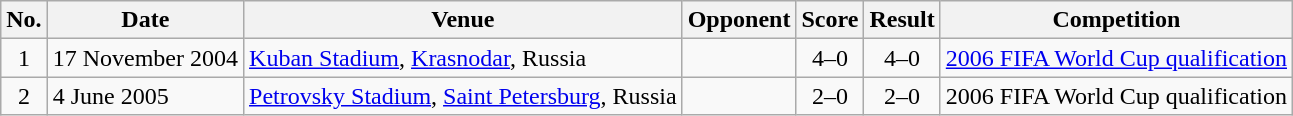<table class="wikitable sortable">
<tr>
<th scope="col">No.</th>
<th scope="col">Date</th>
<th scope="col">Venue</th>
<th scope="col">Opponent</th>
<th scope="col">Score</th>
<th scope="col">Result</th>
<th scope="col">Competition</th>
</tr>
<tr>
<td style="text-align:center">1</td>
<td>17 November 2004</td>
<td><a href='#'>Kuban Stadium</a>, <a href='#'>Krasnodar</a>, Russia</td>
<td></td>
<td style="text-align:center">4–0</td>
<td style="text-align:center">4–0</td>
<td><a href='#'>2006 FIFA World Cup qualification</a></td>
</tr>
<tr>
<td style="text-align:center">2</td>
<td>4 June 2005</td>
<td><a href='#'>Petrovsky Stadium</a>, <a href='#'>Saint Petersburg</a>, Russia</td>
<td></td>
<td style="text-align:center">2–0</td>
<td style="text-align:center">2–0</td>
<td>2006 FIFA World Cup qualification</td>
</tr>
</table>
